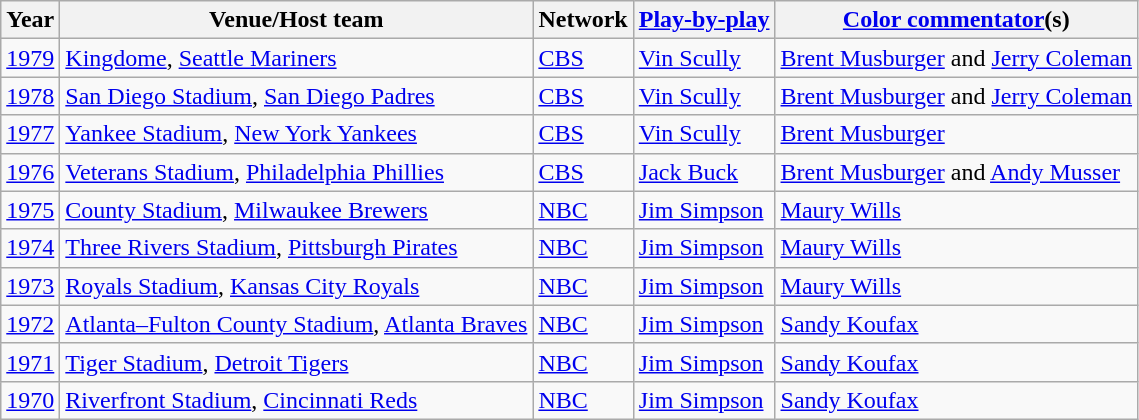<table class="wikitable">
<tr>
<th>Year</th>
<th>Venue/Host team</th>
<th>Network</th>
<th><a href='#'>Play-by-play</a></th>
<th><a href='#'>Color commentator</a>(s)</th>
</tr>
<tr>
<td><a href='#'>1979</a></td>
<td><a href='#'>Kingdome</a>, <a href='#'>Seattle Mariners</a></td>
<td><a href='#'>CBS</a></td>
<td><a href='#'>Vin Scully</a></td>
<td><a href='#'>Brent Musburger</a> and <a href='#'>Jerry Coleman</a></td>
</tr>
<tr>
<td><a href='#'>1978</a></td>
<td><a href='#'>San Diego Stadium</a>, <a href='#'>San Diego Padres</a></td>
<td><a href='#'>CBS</a></td>
<td><a href='#'>Vin Scully</a></td>
<td><a href='#'>Brent Musburger</a> and <a href='#'>Jerry Coleman</a></td>
</tr>
<tr>
<td><a href='#'>1977</a></td>
<td><a href='#'>Yankee Stadium</a>, <a href='#'>New York Yankees</a></td>
<td><a href='#'>CBS</a></td>
<td><a href='#'>Vin Scully</a></td>
<td><a href='#'>Brent Musburger</a></td>
</tr>
<tr>
<td><a href='#'>1976</a></td>
<td><a href='#'>Veterans Stadium</a>, <a href='#'>Philadelphia Phillies</a></td>
<td><a href='#'>CBS</a></td>
<td><a href='#'>Jack Buck</a></td>
<td><a href='#'>Brent Musburger</a> and <a href='#'>Andy Musser</a></td>
</tr>
<tr>
<td><a href='#'>1975</a></td>
<td><a href='#'>County Stadium</a>, <a href='#'>Milwaukee Brewers</a></td>
<td><a href='#'>NBC</a></td>
<td><a href='#'>Jim Simpson</a></td>
<td><a href='#'>Maury Wills</a></td>
</tr>
<tr>
<td><a href='#'>1974</a></td>
<td><a href='#'>Three Rivers Stadium</a>, <a href='#'>Pittsburgh Pirates</a></td>
<td><a href='#'>NBC</a></td>
<td><a href='#'>Jim Simpson</a></td>
<td><a href='#'>Maury Wills</a></td>
</tr>
<tr>
<td><a href='#'>1973</a></td>
<td><a href='#'>Royals Stadium</a>, <a href='#'>Kansas City Royals</a></td>
<td><a href='#'>NBC</a></td>
<td><a href='#'>Jim Simpson</a></td>
<td><a href='#'>Maury Wills</a></td>
</tr>
<tr>
<td><a href='#'>1972</a></td>
<td><a href='#'>Atlanta–Fulton County Stadium</a>, <a href='#'>Atlanta Braves</a></td>
<td><a href='#'>NBC</a></td>
<td><a href='#'>Jim Simpson</a></td>
<td><a href='#'>Sandy Koufax</a></td>
</tr>
<tr>
<td><a href='#'>1971</a></td>
<td><a href='#'>Tiger Stadium</a>, <a href='#'>Detroit Tigers</a></td>
<td><a href='#'>NBC</a></td>
<td><a href='#'>Jim Simpson</a></td>
<td><a href='#'>Sandy Koufax</a></td>
</tr>
<tr>
<td><a href='#'>1970</a></td>
<td><a href='#'>Riverfront Stadium</a>, <a href='#'>Cincinnati Reds</a></td>
<td><a href='#'>NBC</a></td>
<td><a href='#'>Jim Simpson</a></td>
<td><a href='#'>Sandy Koufax</a></td>
</tr>
</table>
